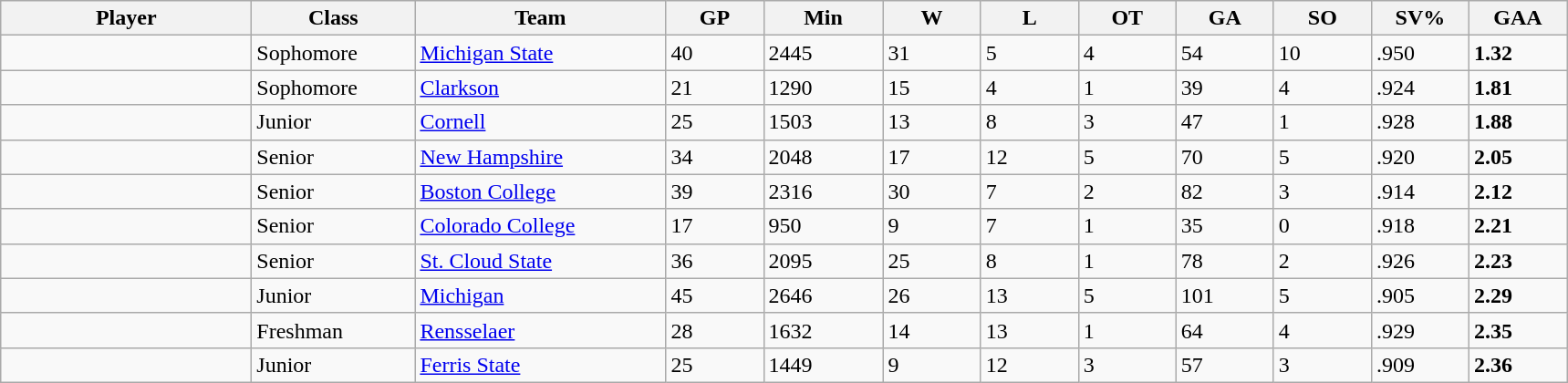<table class="wikitable sortable">
<tr>
<th style="width: 11em;">Player</th>
<th style="width: 7em;">Class</th>
<th style="width: 11em;">Team</th>
<th style="width: 4em;">GP</th>
<th style="width: 5em;">Min</th>
<th style="width: 4em;">W</th>
<th style="width: 4em;">L</th>
<th style="width: 4em;">OT</th>
<th style="width: 4em;">GA</th>
<th style="width: 4em;">SO</th>
<th style="width: 4em;">SV%</th>
<th style="width: 4em;">GAA</th>
</tr>
<tr>
<td></td>
<td>Sophomore</td>
<td><a href='#'>Michigan State</a></td>
<td>40</td>
<td>2445</td>
<td>31</td>
<td>5</td>
<td>4</td>
<td>54</td>
<td>10</td>
<td>.950</td>
<td><strong>1.32</strong></td>
</tr>
<tr>
<td></td>
<td>Sophomore</td>
<td><a href='#'>Clarkson</a></td>
<td>21</td>
<td>1290</td>
<td>15</td>
<td>4</td>
<td>1</td>
<td>39</td>
<td>4</td>
<td>.924</td>
<td><strong>1.81</strong></td>
</tr>
<tr>
<td></td>
<td>Junior</td>
<td><a href='#'>Cornell</a></td>
<td>25</td>
<td>1503</td>
<td>13</td>
<td>8</td>
<td>3</td>
<td>47</td>
<td>1</td>
<td>.928</td>
<td><strong>1.88</strong></td>
</tr>
<tr>
<td></td>
<td>Senior</td>
<td><a href='#'>New Hampshire</a></td>
<td>34</td>
<td>2048</td>
<td>17</td>
<td>12</td>
<td>5</td>
<td>70</td>
<td>5</td>
<td>.920</td>
<td><strong>2.05</strong></td>
</tr>
<tr>
<td></td>
<td>Senior</td>
<td><a href='#'>Boston College</a></td>
<td>39</td>
<td>2316</td>
<td>30</td>
<td>7</td>
<td>2</td>
<td>82</td>
<td>3</td>
<td>.914</td>
<td><strong>2.12</strong></td>
</tr>
<tr>
<td></td>
<td>Senior</td>
<td><a href='#'>Colorado College</a></td>
<td>17</td>
<td>950</td>
<td>9</td>
<td>7</td>
<td>1</td>
<td>35</td>
<td>0</td>
<td>.918</td>
<td><strong>2.21</strong></td>
</tr>
<tr>
<td></td>
<td>Senior</td>
<td><a href='#'>St. Cloud State</a></td>
<td>36</td>
<td>2095</td>
<td>25</td>
<td>8</td>
<td>1</td>
<td>78</td>
<td>2</td>
<td>.926</td>
<td><strong>2.23</strong></td>
</tr>
<tr>
<td></td>
<td>Junior</td>
<td><a href='#'>Michigan</a></td>
<td>45</td>
<td>2646</td>
<td>26</td>
<td>13</td>
<td>5</td>
<td>101</td>
<td>5</td>
<td>.905</td>
<td><strong>2.29</strong></td>
</tr>
<tr>
<td></td>
<td>Freshman</td>
<td><a href='#'>Rensselaer</a></td>
<td>28</td>
<td>1632</td>
<td>14</td>
<td>13</td>
<td>1</td>
<td>64</td>
<td>4</td>
<td>.929</td>
<td><strong>2.35</strong></td>
</tr>
<tr>
<td></td>
<td>Junior</td>
<td><a href='#'>Ferris State</a></td>
<td>25</td>
<td>1449</td>
<td>9</td>
<td>12</td>
<td>3</td>
<td>57</td>
<td>3</td>
<td>.909</td>
<td><strong>2.36</strong></td>
</tr>
</table>
